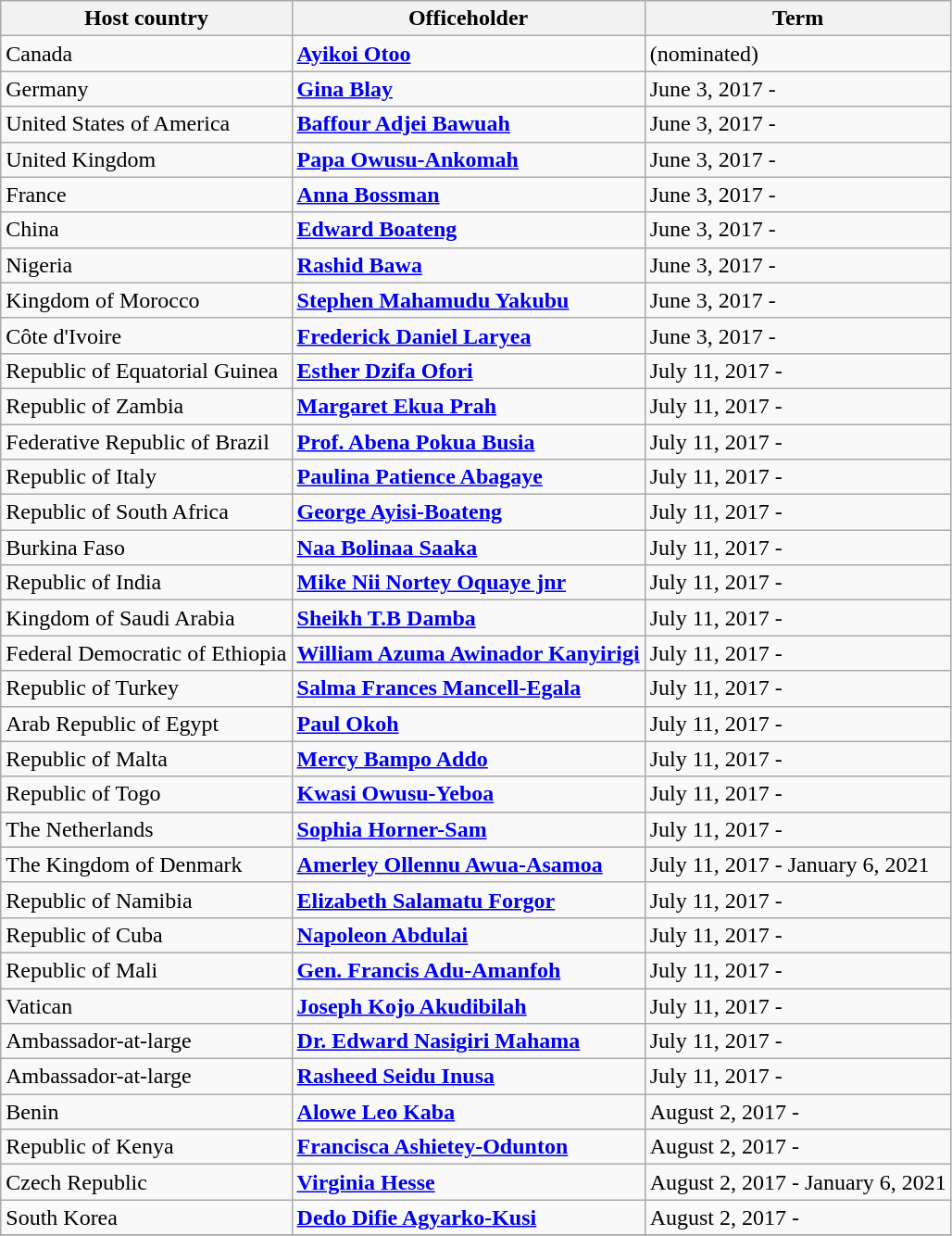<table class="wikitable sortable">
<tr>
<th>Host country</th>
<th>Officeholder</th>
<th>Term</th>
</tr>
<tr>
<td>Canada</td>
<td><strong><a href='#'>Ayikoi Otoo</a></strong></td>
<td>(nominated)</td>
</tr>
<tr>
<td>Germany</td>
<td><strong><a href='#'>Gina Blay</a></strong></td>
<td>June 3, 2017 -</td>
</tr>
<tr>
<td>United States of America</td>
<td><strong><a href='#'>Baffour Adjei Bawuah</a></strong> <strong></strong></td>
<td>June 3, 2017 -</td>
</tr>
<tr>
<td>United Kingdom</td>
<td><strong><a href='#'>Papa Owusu-Ankomah</a></strong></td>
<td>June 3, 2017 -</td>
</tr>
<tr>
<td>France</td>
<td><strong><a href='#'>Anna Bossman</a></strong></td>
<td>June 3, 2017 -</td>
</tr>
<tr>
<td>China</td>
<td><strong><a href='#'>Edward Boateng</a></strong></td>
<td>June 3, 2017 -</td>
</tr>
<tr>
<td>Nigeria</td>
<td><strong><a href='#'>Rashid Bawa</a></strong></td>
<td>June 3, 2017 -</td>
</tr>
<tr>
<td>Kingdom of Morocco</td>
<td><strong><a href='#'>Stephen Mahamudu Yakubu</a></strong></td>
<td>June 3, 2017 -</td>
</tr>
<tr>
<td>Côte d'Ivoire</td>
<td><strong><a href='#'>Frederick Daniel Laryea</a></strong></td>
<td>June 3, 2017 -</td>
</tr>
<tr>
<td>Republic of Equatorial Guinea</td>
<td><strong><a href='#'>Esther Dzifa Ofori</a></strong></td>
<td>July 11, 2017 -</td>
</tr>
<tr>
<td>Republic of Zambia</td>
<td><strong><a href='#'>Margaret Ekua Prah</a></strong></td>
<td>July 11, 2017 -</td>
</tr>
<tr>
<td>Federative Republic of Brazil</td>
<td><strong><a href='#'>Prof. Abena Pokua Busia</a></strong></td>
<td>July 11, 2017 -</td>
</tr>
<tr>
<td>Republic of Italy</td>
<td><strong><a href='#'>Paulina Patience Abagaye</a></strong></td>
<td>July 11, 2017 -</td>
</tr>
<tr>
<td>Republic of South Africa</td>
<td><strong><a href='#'>George Ayisi-Boateng</a></strong></td>
<td>July 11, 2017 -</td>
</tr>
<tr>
<td>Burkina Faso</td>
<td><strong><a href='#'>Naa Bolinaa Saaka</a></strong></td>
<td>July 11, 2017 -</td>
</tr>
<tr>
<td>Republic of India</td>
<td><strong><a href='#'>Mike Nii Nortey Oquaye jnr</a></strong></td>
<td>July 11, 2017 -</td>
</tr>
<tr>
<td>Kingdom of Saudi Arabia</td>
<td><strong><a href='#'>Sheikh T.B Damba</a></strong></td>
<td>July 11, 2017 -</td>
</tr>
<tr>
<td>Federal Democratic of Ethiopia</td>
<td><strong><a href='#'>William Azuma Awinador Kanyirigi</a></strong></td>
<td>July 11, 2017 -</td>
</tr>
<tr>
<td>Republic of Turkey</td>
<td><strong><a href='#'>Salma Frances Mancell-Egala</a></strong></td>
<td>July 11, 2017 -</td>
</tr>
<tr>
<td>Arab Republic of Egypt</td>
<td><strong><a href='#'>Paul Okoh</a></strong></td>
<td>July 11, 2017 -</td>
</tr>
<tr>
<td>Republic of Malta</td>
<td><strong><a href='#'>Mercy Bampo Addo</a></strong></td>
<td>July 11, 2017 -</td>
</tr>
<tr>
<td>Republic of Togo</td>
<td><strong><a href='#'>Kwasi Owusu-Yeboa</a></strong></td>
<td>July 11, 2017 -</td>
</tr>
<tr>
<td>The Netherlands</td>
<td><strong><a href='#'>Sophia Horner-Sam</a></strong></td>
<td>July 11, 2017 -</td>
</tr>
<tr>
<td>The Kingdom of Denmark</td>
<td><strong><a href='#'>Amerley Ollennu Awua-Asamoa</a></strong></td>
<td>July 11, 2017 - January 6, 2021</td>
</tr>
<tr>
<td>Republic of Namibia</td>
<td><strong><a href='#'>Elizabeth Salamatu Forgor</a></strong></td>
<td>July 11, 2017 -</td>
</tr>
<tr>
<td>Republic of Cuba</td>
<td><strong><a href='#'>Napoleon Abdulai</a></strong></td>
<td>July 11, 2017 -</td>
</tr>
<tr>
<td>Republic of Mali</td>
<td><strong><a href='#'>Gen. Francis Adu-Amanfoh</a></strong></td>
<td>July 11, 2017 -</td>
</tr>
<tr>
<td>Vatican</td>
<td><strong><a href='#'>Joseph Kojo Akudibilah</a></strong></td>
<td>July 11, 2017 -</td>
</tr>
<tr>
<td>Ambassador-at-large</td>
<td><strong><a href='#'>Dr. Edward Nasigiri Mahama</a></strong></td>
<td>July 11, 2017 -</td>
</tr>
<tr>
<td>Ambassador-at-large</td>
<td><strong><a href='#'>Rasheed Seidu Inusa</a></strong></td>
<td>July 11, 2017 -</td>
</tr>
<tr>
<td>Benin</td>
<td><strong><a href='#'>Alowe Leo Kaba</a></strong></td>
<td>August 2, 2017 -</td>
</tr>
<tr>
<td>Republic of Kenya</td>
<td><strong><a href='#'>Francisca Ashietey-Odunton</a></strong></td>
<td>August 2, 2017 -</td>
</tr>
<tr>
<td>Czech Republic</td>
<td><strong><a href='#'>Virginia Hesse</a></strong></td>
<td>August 2, 2017 - January 6, 2021</td>
</tr>
<tr>
<td>South Korea</td>
<td><strong><a href='#'>Dedo Difie Agyarko-Kusi</a></strong></td>
<td>August 2, 2017 -</td>
</tr>
<tr>
</tr>
</table>
